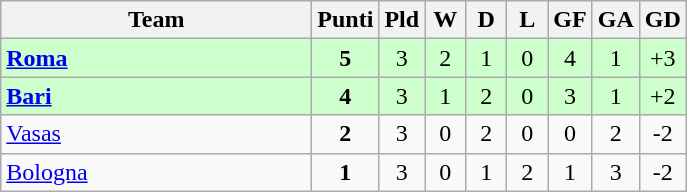<table class="wikitable" style="text-align:center;">
<tr>
<th width=200>Team</th>
<th width=20>Punti</th>
<th width=20>Pld</th>
<th width=20>W</th>
<th width=20>D</th>
<th width=20>L</th>
<th width=20>GF</th>
<th width=20>GA</th>
<th width=20>GD</th>
</tr>
<tr style="background:#ccffcc">
<td style="text-align:left"><strong> <a href='#'>Roma</a></strong></td>
<td><strong>5</strong></td>
<td>3</td>
<td>2</td>
<td>1</td>
<td>0</td>
<td>4</td>
<td>1</td>
<td>+3</td>
</tr>
<tr style="background:#ccffcc">
<td style="text-align:left"><strong> <a href='#'>Bari</a></strong></td>
<td><strong>4</strong></td>
<td>3</td>
<td>1</td>
<td>2</td>
<td>0</td>
<td>3</td>
<td>1</td>
<td>+2</td>
</tr>
<tr>
<td style="text-align:left"> <a href='#'>Vasas</a></td>
<td><strong>2</strong></td>
<td>3</td>
<td>0</td>
<td>2</td>
<td>0</td>
<td>0</td>
<td>2</td>
<td>-2</td>
</tr>
<tr>
<td style="text-align:left"> <a href='#'>Bologna</a></td>
<td><strong>1</strong></td>
<td>3</td>
<td>0</td>
<td>1</td>
<td>2</td>
<td>1</td>
<td>3</td>
<td>-2</td>
</tr>
</table>
